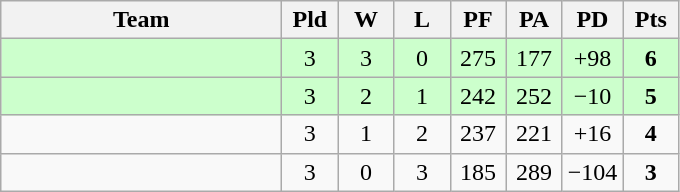<table class=wikitable style="text-align:center">
<tr>
<th width=180>Team</th>
<th width=30>Pld</th>
<th width=30>W</th>
<th width=30>L</th>
<th width=30>PF</th>
<th width=30>PA</th>
<th width=30>PD</th>
<th width=30>Pts</th>
</tr>
<tr align=center bgcolor="#ccffcc">
<td align=left></td>
<td>3</td>
<td>3</td>
<td>0</td>
<td>275</td>
<td>177</td>
<td>+98</td>
<td><strong>6</strong></td>
</tr>
<tr align=center bgcolor="#ccffcc">
<td align=left></td>
<td>3</td>
<td>2</td>
<td>1</td>
<td>242</td>
<td>252</td>
<td>−10</td>
<td><strong>5</strong></td>
</tr>
<tr align=center>
<td align=left></td>
<td>3</td>
<td>1</td>
<td>2</td>
<td>237</td>
<td>221</td>
<td>+16</td>
<td><strong>4</strong></td>
</tr>
<tr align=center>
<td align=left></td>
<td>3</td>
<td>0</td>
<td>3</td>
<td>185</td>
<td>289</td>
<td>−104</td>
<td><strong>3</strong></td>
</tr>
</table>
